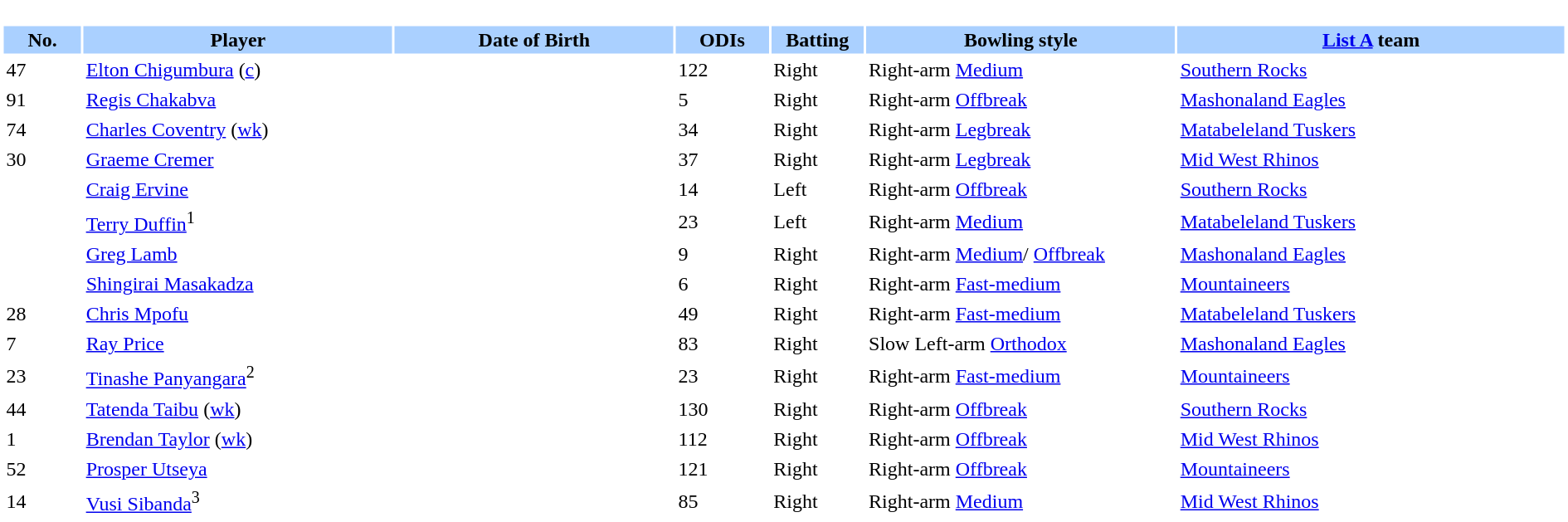<table border="0" style="width:100%">
<tr>
<td style="vertical-align:top; background:#fff; width:90%"><br><table border="0" cellspacing="2" cellpadding="2" style="width:100%">
<tr style="background:#aad0ff">
<th width=5%>No.</th>
<th width=20%>Player</th>
<th width=18%>Date of Birth</th>
<th width=6%>ODIs</th>
<th width=6%>Batting</th>
<th width=20%>Bowling style</th>
<th width=25%><a href='#'>List A</a> team</th>
</tr>
<tr>
<td>47</td>
<td><a href='#'>Elton Chigumbura</a> (<a href='#'>c</a>)</td>
<td></td>
<td>122</td>
<td>Right</td>
<td>Right-arm <a href='#'>Medium</a></td>
<td> <a href='#'>Southern Rocks</a></td>
</tr>
<tr>
<td>91</td>
<td><a href='#'>Regis Chakabva</a></td>
<td></td>
<td>5</td>
<td>Right</td>
<td>Right-arm <a href='#'>Offbreak</a></td>
<td> <a href='#'>Mashonaland Eagles</a></td>
</tr>
<tr>
<td>74</td>
<td><a href='#'>Charles Coventry</a> (<a href='#'>wk</a>)</td>
<td></td>
<td>34</td>
<td>Right</td>
<td>Right-arm <a href='#'>Legbreak</a></td>
<td> <a href='#'>Matabeleland Tuskers</a></td>
</tr>
<tr>
<td>30</td>
<td><a href='#'>Graeme Cremer</a></td>
<td></td>
<td>37</td>
<td>Right</td>
<td>Right-arm <a href='#'>Legbreak</a></td>
<td> <a href='#'>Mid West Rhinos</a></td>
</tr>
<tr>
<td></td>
<td><a href='#'>Craig Ervine</a></td>
<td></td>
<td>14</td>
<td>Left</td>
<td>Right-arm <a href='#'>Offbreak</a></td>
<td> <a href='#'>Southern Rocks</a></td>
</tr>
<tr>
<td></td>
<td><a href='#'>Terry Duffin</a><sup>1</sup></td>
<td></td>
<td>23</td>
<td>Left</td>
<td>Right-arm <a href='#'>Medium</a></td>
<td> <a href='#'>Matabeleland Tuskers</a></td>
</tr>
<tr>
<td></td>
<td><a href='#'>Greg Lamb</a></td>
<td></td>
<td>9</td>
<td>Right</td>
<td>Right-arm <a href='#'>Medium</a>/ <a href='#'>Offbreak</a></td>
<td> <a href='#'>Mashonaland Eagles</a></td>
</tr>
<tr>
<td></td>
<td><a href='#'>Shingirai Masakadza</a></td>
<td></td>
<td>6</td>
<td>Right</td>
<td>Right-arm <a href='#'>Fast-medium</a></td>
<td> <a href='#'>Mountaineers</a></td>
</tr>
<tr>
<td>28</td>
<td><a href='#'>Chris Mpofu</a></td>
<td></td>
<td>49</td>
<td>Right</td>
<td>Right-arm <a href='#'>Fast-medium</a></td>
<td> <a href='#'>Matabeleland Tuskers</a></td>
</tr>
<tr>
<td>7</td>
<td><a href='#'>Ray Price</a></td>
<td></td>
<td>83</td>
<td>Right</td>
<td>Slow Left-arm <a href='#'>Orthodox</a></td>
<td> <a href='#'>Mashonaland Eagles</a></td>
</tr>
<tr>
<td>23</td>
<td><a href='#'>Tinashe Panyangara</a><sup>2</sup></td>
<td></td>
<td>23</td>
<td>Right</td>
<td>Right-arm <a href='#'>Fast-medium</a></td>
<td> <a href='#'>Mountaineers</a></td>
</tr>
<tr>
<td>44</td>
<td><a href='#'>Tatenda Taibu</a> (<a href='#'>wk</a>)</td>
<td></td>
<td>130</td>
<td>Right</td>
<td>Right-arm <a href='#'>Offbreak</a></td>
<td> <a href='#'>Southern Rocks</a></td>
</tr>
<tr>
<td>1</td>
<td><a href='#'>Brendan Taylor</a> (<a href='#'>wk</a>)</td>
<td></td>
<td>112</td>
<td>Right</td>
<td>Right-arm <a href='#'>Offbreak</a></td>
<td> <a href='#'>Mid West Rhinos</a></td>
</tr>
<tr>
<td>52</td>
<td><a href='#'>Prosper Utseya</a></td>
<td></td>
<td>121</td>
<td>Right</td>
<td>Right-arm <a href='#'>Offbreak</a></td>
<td> <a href='#'>Mountaineers</a></td>
</tr>
<tr>
<td>14</td>
<td><a href='#'>Vusi Sibanda</a><sup>3</sup></td>
<td></td>
<td>85</td>
<td>Right</td>
<td>Right-arm <a href='#'>Medium</a></td>
<td> <a href='#'>Mid West Rhinos</a></td>
</tr>
</table>
</td>
</tr>
</table>
